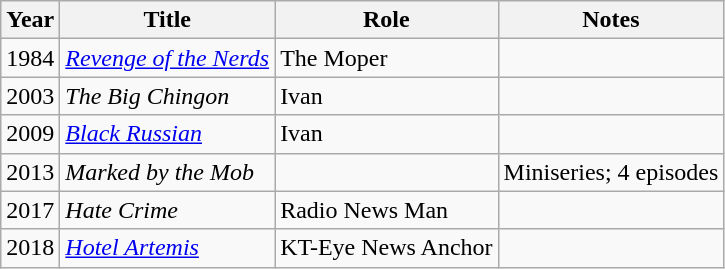<table class="wikitable sortable plainrowheaders" style="white-space:nowrap">
<tr>
<th>Year</th>
<th>Title</th>
<th>Role</th>
<th>Notes</th>
</tr>
<tr>
<td>1984</td>
<td><em><a href='#'>Revenge of the Nerds</a></em></td>
<td>The Moper</td>
<td></td>
</tr>
<tr>
<td>2003</td>
<td><em>The Big Chingon</em></td>
<td>Ivan</td>
<td></td>
</tr>
<tr>
<td>2009</td>
<td><em><a href='#'>Black Russian</a></em></td>
<td>Ivan</td>
<td></td>
</tr>
<tr>
<td>2013</td>
<td><em>Marked by the Mob</em></td>
<td></td>
<td>Miniseries; 4 episodes</td>
</tr>
<tr>
<td>2017</td>
<td><em>Hate Crime</em></td>
<td>Radio News Man</td>
<td></td>
</tr>
<tr>
<td>2018</td>
<td><em><a href='#'>Hotel Artemis</a></em></td>
<td>KT-Eye News Anchor</td>
<td></td>
</tr>
</table>
